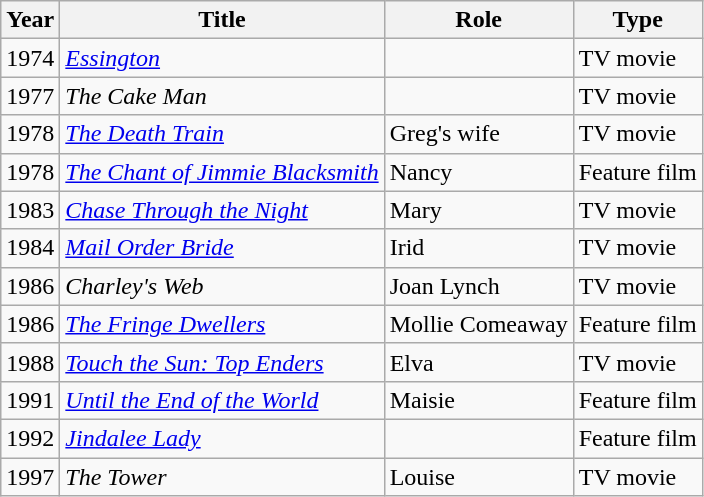<table class="wikitable">
<tr>
<th>Year</th>
<th>Title</th>
<th>Role</th>
<th>Type</th>
</tr>
<tr>
<td>1974</td>
<td><em><a href='#'>Essington</a></em></td>
<td></td>
<td>TV movie</td>
</tr>
<tr>
<td>1977</td>
<td><em>The Cake Man</em></td>
<td></td>
<td>TV movie</td>
</tr>
<tr>
<td>1978</td>
<td><em><a href='#'>The Death Train</a></em></td>
<td>Greg's wife</td>
<td>TV movie</td>
</tr>
<tr>
<td>1978</td>
<td><em><a href='#'>The Chant of Jimmie Blacksmith</a></em></td>
<td>Nancy</td>
<td>Feature film</td>
</tr>
<tr>
<td>1983</td>
<td><em><a href='#'>Chase Through the Night</a></em></td>
<td>Mary</td>
<td>TV movie</td>
</tr>
<tr>
<td>1984</td>
<td><em><a href='#'>Mail Order Bride</a></em></td>
<td>Irid</td>
<td>TV movie</td>
</tr>
<tr>
<td>1986</td>
<td><em>Charley's Web</em></td>
<td>Joan Lynch</td>
<td>TV movie</td>
</tr>
<tr>
<td>1986</td>
<td><em><a href='#'>The Fringe Dwellers</a></em></td>
<td>Mollie Comeaway</td>
<td>Feature film</td>
</tr>
<tr>
<td>1988</td>
<td><em><a href='#'>Touch the Sun: Top Enders</a></em></td>
<td>Elva</td>
<td>TV movie</td>
</tr>
<tr>
<td>1991</td>
<td><em><a href='#'>Until the End of the World</a></em></td>
<td>Maisie</td>
<td>Feature film</td>
</tr>
<tr>
<td>1992</td>
<td><em><a href='#'>Jindalee Lady</a></em></td>
<td></td>
<td>Feature film</td>
</tr>
<tr>
<td>1997</td>
<td><em>The Tower</em></td>
<td>Louise</td>
<td>TV movie</td>
</tr>
</table>
